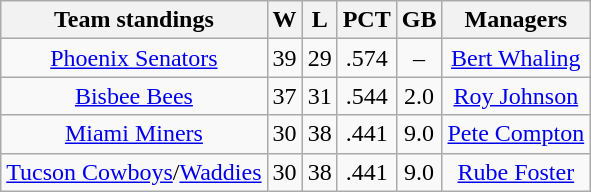<table class="wikitable">
<tr>
<th>Team standings</th>
<th>W</th>
<th>L</th>
<th>PCT</th>
<th>GB</th>
<th>Managers</th>
</tr>
<tr align=center>
<td><a href='#'>Phoenix Senators</a></td>
<td>39</td>
<td>29</td>
<td>.574</td>
<td>–</td>
<td><a href='#'>Bert Whaling</a></td>
</tr>
<tr align=center>
<td><a href='#'>Bisbee Bees</a></td>
<td>37</td>
<td>31</td>
<td>.544</td>
<td>2.0</td>
<td><a href='#'>Roy Johnson</a></td>
</tr>
<tr align=center>
<td><a href='#'>Miami Miners</a></td>
<td>30</td>
<td>38</td>
<td>.441</td>
<td>9.0</td>
<td><a href='#'>Pete Compton</a></td>
</tr>
<tr align=center>
<td><a href='#'>Tucson Cowboys</a>/<a href='#'>Waddies</a></td>
<td>30</td>
<td>38</td>
<td>.441</td>
<td>9.0</td>
<td><a href='#'>Rube Foster</a></td>
</tr>
</table>
